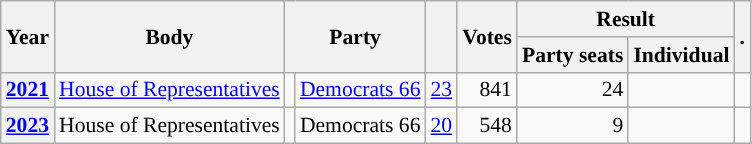<table class="wikitable plainrowheaders sortable" border=2 cellpadding=4 cellspacing=0 style="border: 1px #aaa solid; font-size: 90%; text-align:center;">
<tr>
<th scope="col" rowspan=2>Year</th>
<th scope="col" rowspan=2>Body</th>
<th scope="col" colspan=2 rowspan=2>Party</th>
<th scope="col" rowspan=2></th>
<th scope="col" rowspan=2>Votes</th>
<th scope="colgroup" colspan=2>Result</th>
<th scope="col" rowspan=2 class="unsortable">.</th>
</tr>
<tr>
<th scope="col">Party seats</th>
<th scope="col">Individual</th>
</tr>
<tr>
<th scope="row"><a href='#'>2021</a></th>
<td><a href='#'>House of Representatives</a></td>
<td style="background-color:"></td>
<td><a href='#'>Democrats 66</a></td>
<td style=text-align:right><a href='#'>23</a></td>
<td style=text-align:right>841</td>
<td style=text-align:right>24</td>
<td></td>
<td></td>
</tr>
<tr>
<th scope="row"><a href='#'>2023</a></th>
<td>House of Representatives</td>
<td style="background-color:"></td>
<td>Democrats 66</td>
<td style=text-align:right><a href='#'>20</a></td>
<td style=text-align:right>548</td>
<td style=text-align:right>9</td>
<td></td>
<td></td>
</tr>
</table>
